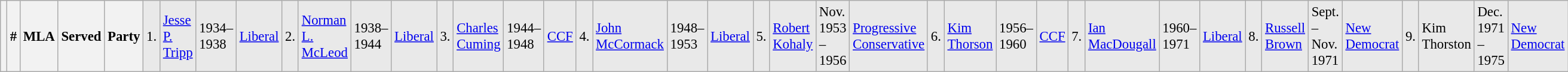<table class="wikitable" style="font-size: 95%; clear:both">
<tr style="background-color:#E9E9E9">
<th></th>
<th style="width: 25px">#</th>
<th style="width: 170px">MLA</th>
<th style="width: 80px">Served</th>
<th style="width: 150px">Party<br></th>
<td>1.</td>
<td><a href='#'>Jesse P. Tripp</a></td>
<td>1934–1938</td>
<td><a href='#'>Liberal</a><br></td>
<td>2.</td>
<td><a href='#'>Norman L. McLeod</a></td>
<td>1938–1944</td>
<td><a href='#'>Liberal</a><br></td>
<td>3.</td>
<td><a href='#'>Charles Cuming</a></td>
<td>1944–1948</td>
<td><a href='#'>CCF</a><br></td>
<td>4.</td>
<td><a href='#'>John McCormack</a></td>
<td>1948–1953</td>
<td><a href='#'>Liberal</a><br></td>
<td>5.</td>
<td><a href='#'>Robert Kohaly</a></td>
<td>Nov. 1953 – 1956</td>
<td><a href='#'>Progressive Conservative</a><br></td>
<td>6.</td>
<td><a href='#'>Kim Thorson</a></td>
<td>1956–1960</td>
<td><a href='#'>CCF</a><br></td>
<td>7.</td>
<td><a href='#'>Ian MacDougall</a></td>
<td>1960–1971</td>
<td><a href='#'>Liberal</a><br></td>
<td>8.</td>
<td><a href='#'>Russell Brown</a></td>
<td>Sept. – Nov. 1971</td>
<td><a href='#'>New Democrat</a><br></td>
<td>9.</td>
<td>Kim Thorston</td>
<td>Dec. 1971 – 1975</td>
<td><a href='#'>New Democrat</a></td>
</tr>
</table>
